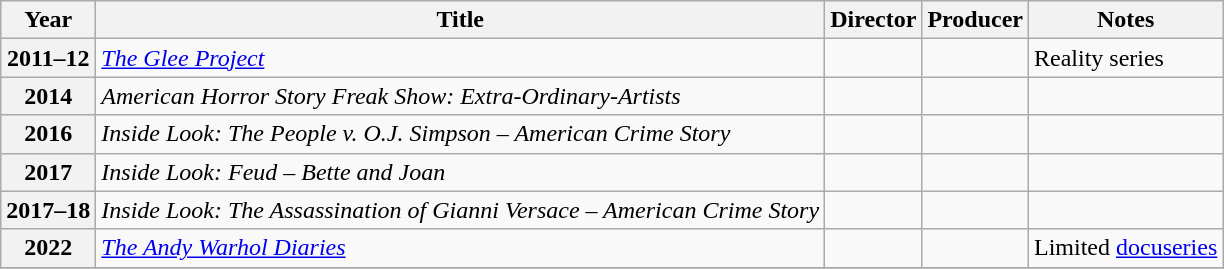<table class="wikitable plainrowheaders unsortable">
<tr>
<th>Year</th>
<th>Title</th>
<th>Director</th>
<th>Producer</th>
<th>Notes</th>
</tr>
<tr>
<th>2011–12</th>
<td scope="row"><em><a href='#'>The Glee Project</a></em></td>
<td></td>
<td></td>
<td>Reality series</td>
</tr>
<tr>
<th>2014</th>
<td scope="row"><em>American Horror Story Freak Show: Extra-Ordinary-Artists</em></td>
<td></td>
<td></td>
<td></td>
</tr>
<tr>
<th>2016</th>
<td scope="row"><em>Inside Look: The People v. O.J. Simpson – American Crime Story</em></td>
<td></td>
<td></td>
<td></td>
</tr>
<tr>
<th>2017</th>
<td scope="row"><em>Inside Look: Feud – Bette and Joan</em></td>
<td></td>
<td></td>
<td></td>
</tr>
<tr>
<th>2017–18</th>
<td scope="row"><em>Inside Look: The Assassination of Gianni Versace – American Crime Story</em></td>
<td></td>
<td></td>
<td></td>
</tr>
<tr>
<th>2022</th>
<td scope="row"><em><a href='#'>The Andy Warhol Diaries</a></em></td>
<td></td>
<td></td>
<td>Limited <a href='#'>docuseries</a></td>
</tr>
<tr>
</tr>
</table>
